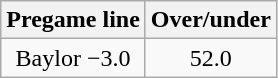<table class="wikitable" style="margin-left: auto; margin-right: auto; border: none; display: inline-table;">
<tr align="center">
<th style=>Pregame line</th>
<th style=>Over/under</th>
</tr>
<tr align="center">
<td>Baylor −3.0</td>
<td>52.0</td>
</tr>
</table>
